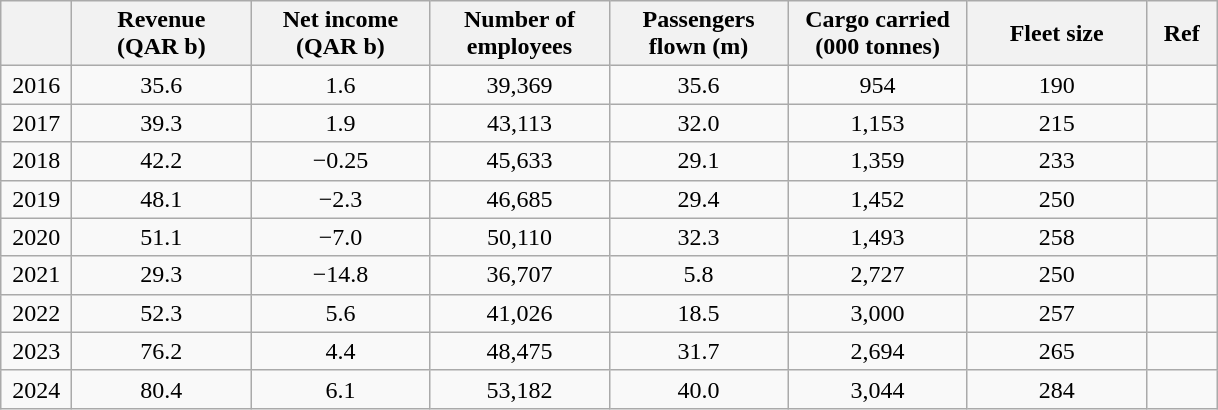<table class="wikitable" style="text-align:center">
<tr>
<th style=width:2.5em></th>
<th style=width:7em>Revenue<br>(QAR b)</th>
<th style=width:7em>Net income<br>(QAR b)</th>
<th style=width:7em>Number of<br>employees</th>
<th style=width:7em>Passengers<br>flown (m)</th>
<th style=width:7em>Cargo carried<br>(000 tonnes)</th>
<th style=width:7em>Fleet size</th>
<th style=width:2.5em>Ref</th>
</tr>
<tr>
<td>2016</td>
<td>35.6</td>
<td>1.6</td>
<td>39,369</td>
<td>35.6</td>
<td>954</td>
<td>190</td>
<td></td>
</tr>
<tr>
<td>2017</td>
<td>39.3</td>
<td>1.9</td>
<td>43,113</td>
<td>32.0</td>
<td>1,153</td>
<td>215</td>
<td></td>
</tr>
<tr>
<td>2018</td>
<td>42.2</td>
<td><span>−0.25</span></td>
<td>45,633</td>
<td>29.1</td>
<td>1,359</td>
<td>233</td>
<td></td>
</tr>
<tr>
<td>2019</td>
<td>48.1</td>
<td><span>−2.3</span></td>
<td>46,685</td>
<td>29.4</td>
<td>1,452</td>
<td>250</td>
<td></td>
</tr>
<tr>
<td>2020</td>
<td>51.1</td>
<td><span>−7.0</span></td>
<td>50,110</td>
<td>32.3</td>
<td>1,493</td>
<td>258</td>
<td></td>
</tr>
<tr>
<td>2021</td>
<td>29.3</td>
<td><span>−14.8</span></td>
<td>36,707</td>
<td>5.8</td>
<td>2,727</td>
<td>250</td>
<td></td>
</tr>
<tr>
<td>2022</td>
<td>52.3</td>
<td>5.6</td>
<td>41,026</td>
<td>18.5</td>
<td>3,000</td>
<td>257</td>
<td></td>
</tr>
<tr>
<td>2023</td>
<td>76.2</td>
<td>4.4</td>
<td>48,475</td>
<td>31.7</td>
<td>2,694</td>
<td>265</td>
<td></td>
</tr>
<tr>
<td>2024</td>
<td>80.4</td>
<td>6.1</td>
<td>53,182</td>
<td>40.0</td>
<td>3,044</td>
<td>284</td>
<td></td>
</tr>
</table>
